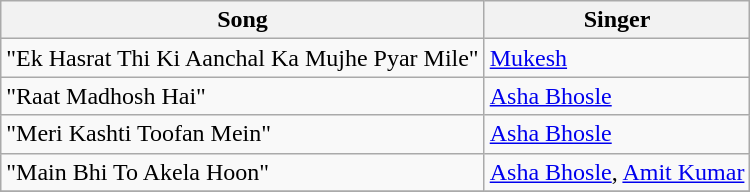<table class="wikitable">
<tr>
<th>Song</th>
<th>Singer</th>
</tr>
<tr>
<td>"Ek Hasrat Thi Ki Aanchal Ka Mujhe Pyar Mile"</td>
<td><a href='#'>Mukesh</a></td>
</tr>
<tr>
<td>"Raat Madhosh Hai"</td>
<td><a href='#'>Asha Bhosle</a></td>
</tr>
<tr>
<td>"Meri Kashti Toofan Mein"</td>
<td><a href='#'>Asha Bhosle</a></td>
</tr>
<tr>
<td>"Main Bhi To Akela Hoon"</td>
<td><a href='#'>Asha Bhosle</a>, <a href='#'>Amit Kumar</a></td>
</tr>
<tr>
</tr>
</table>
